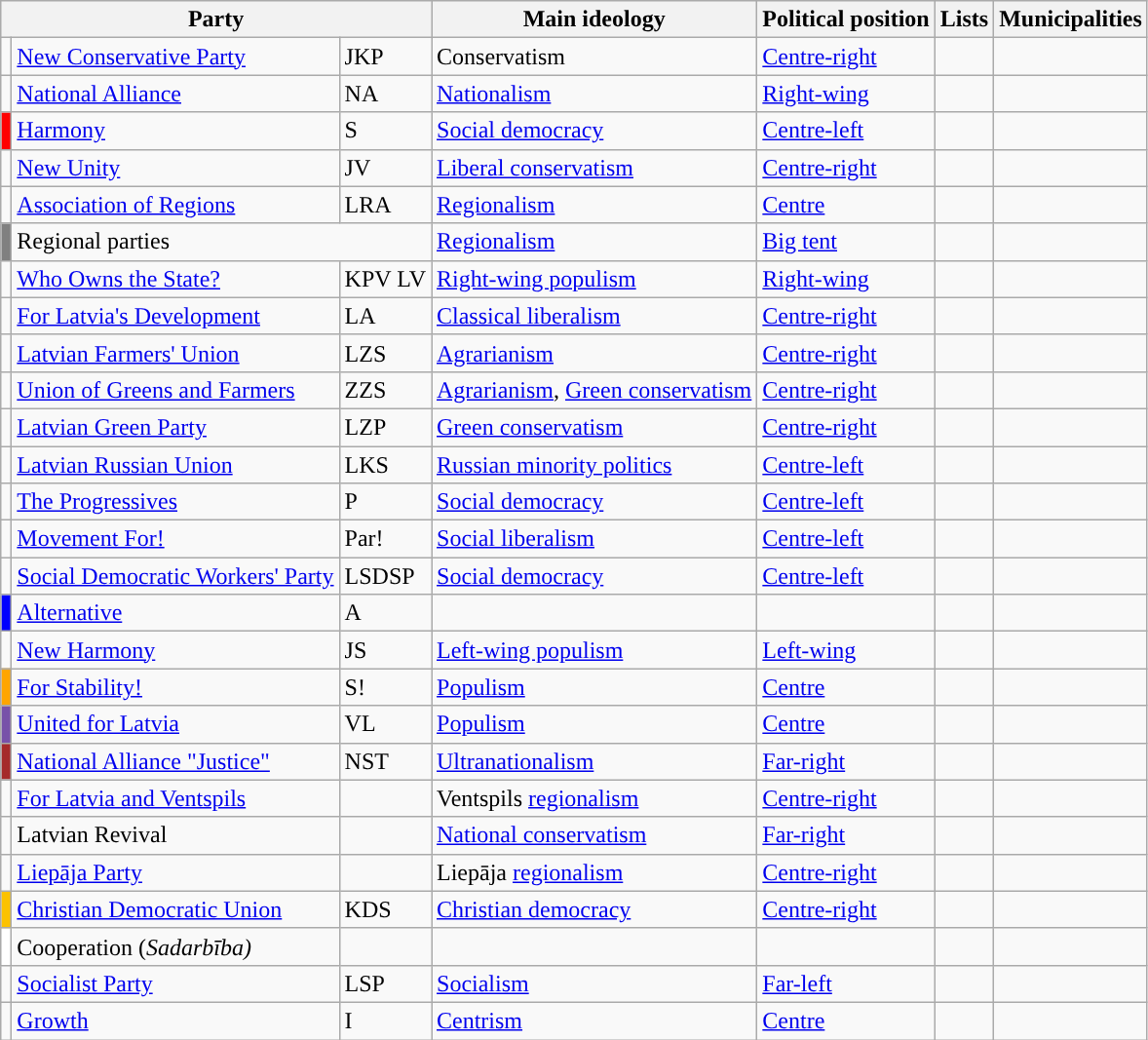<table class=wikitable style=text-align:left>
<tr>
<th colspan="3">Party</th>
<th>Main ideology</th>
<th>Political position</th>
<th>Lists</th>
<th>Municipalities</th>
</tr>
<tr>
<td style="background:"></td>
<td><a href='#'>New Conservative Party</a></td>
<td>JKP</td>
<td>Conservatism</td>
<td><a href='#'>Centre-right</a></td>
<td></td>
<td></td>
</tr>
<tr>
<td style="background:"></td>
<td><a href='#'>National Alliance</a></td>
<td>NA</td>
<td><a href='#'>Nationalism</a></td>
<td><a href='#'>Right-wing</a></td>
<td></td>
<td></td>
</tr>
<tr>
<td style="background:red"></td>
<td><a href='#'>Harmony</a></td>
<td>S</td>
<td><a href='#'>Social democracy</a></td>
<td><a href='#'>Centre-left</a></td>
<td></td>
<td></td>
</tr>
<tr>
<td style="background:"></td>
<td><a href='#'>New Unity</a></td>
<td>JV</td>
<td><a href='#'>Liberal conservatism</a></td>
<td><a href='#'>Centre-right</a></td>
<td></td>
<td></td>
</tr>
<tr>
<td style="background:"></td>
<td><a href='#'>Association of Regions</a></td>
<td>LRA</td>
<td><a href='#'>Regionalism</a></td>
<td><a href='#'>Centre</a></td>
<td></td>
<td></td>
</tr>
<tr>
<td style="background:gray"></td>
<td colspan="2">Regional parties</td>
<td><a href='#'>Regionalism</a></td>
<td><a href='#'>Big tent</a></td>
<td></td>
<td></td>
</tr>
<tr>
<td style="background:"></td>
<td><a href='#'>Who Owns the State?</a></td>
<td>KPV LV</td>
<td><a href='#'>Right-wing populism</a></td>
<td><a href='#'>Right-wing</a></td>
<td></td>
<td></td>
</tr>
<tr>
<td style="background:"></td>
<td><a href='#'>For Latvia's Development</a></td>
<td>LA</td>
<td><a href='#'>Classical liberalism</a></td>
<td><a href='#'>Centre-right</a></td>
<td></td>
<td></td>
</tr>
<tr>
<td style="background:"></td>
<td><a href='#'>Latvian Farmers' Union</a></td>
<td>LZS</td>
<td><a href='#'>Agrarianism</a></td>
<td><a href='#'>Centre-right</a></td>
<td></td>
<td></td>
</tr>
<tr>
<td style="background:"></td>
<td><a href='#'>Union of Greens and Farmers</a></td>
<td>ZZS</td>
<td><a href='#'>Agrarianism</a>, <a href='#'>Green conservatism</a></td>
<td><a href='#'>Centre-right</a></td>
<td></td>
<td></td>
</tr>
<tr>
<td style="background:"></td>
<td><a href='#'>Latvian Green Party</a></td>
<td>LZP</td>
<td><a href='#'>Green conservatism</a></td>
<td><a href='#'>Centre-right</a></td>
<td></td>
<td></td>
</tr>
<tr>
<td style="background:"></td>
<td><a href='#'>Latvian Russian Union</a></td>
<td>LKS</td>
<td><a href='#'>Russian minority politics</a></td>
<td><a href='#'>Centre-left</a></td>
<td></td>
<td></td>
</tr>
<tr>
<td style="background:"></td>
<td><a href='#'>The Progressives</a></td>
<td>P</td>
<td><a href='#'>Social democracy</a></td>
<td><a href='#'>Centre-left</a></td>
<td></td>
<td></td>
</tr>
<tr>
<td style="background:"></td>
<td><a href='#'>Movement For!</a></td>
<td>Par!</td>
<td><a href='#'>Social liberalism</a></td>
<td><a href='#'>Centre-left</a></td>
<td></td>
<td></td>
</tr>
<tr>
<td style="background:"></td>
<td><a href='#'>Social Democratic Workers' Party</a></td>
<td>LSDSP</td>
<td><a href='#'>Social democracy</a></td>
<td><a href='#'>Centre-left</a></td>
<td></td>
<td></td>
</tr>
<tr>
<td style="background:blue"></td>
<td><a href='#'>Alternative</a></td>
<td>A</td>
<td></td>
<td></td>
<td></td>
<td></td>
</tr>
<tr>
<td style="background:"></td>
<td><a href='#'>New Harmony</a></td>
<td>JS</td>
<td><a href='#'>Left-wing populism</a></td>
<td><a href='#'>Left-wing</a></td>
<td></td>
<td></td>
</tr>
<tr>
<td style="background:orange"></td>
<td><a href='#'>For Stability!</a></td>
<td>S!</td>
<td><a href='#'>Populism</a></td>
<td><a href='#'>Centre</a></td>
<td></td>
<td></td>
</tr>
<tr>
<td style="background:#7851A9"></td>
<td><a href='#'>United for Latvia</a></td>
<td>VL</td>
<td><a href='#'>Populism</a></td>
<td><a href='#'>Centre</a></td>
<td></td>
<td></td>
</tr>
<tr>
<td style="background:brown"></td>
<td><a href='#'>National Alliance "Justice"</a></td>
<td>NST</td>
<td><a href='#'>Ultranationalism</a></td>
<td><a href='#'>Far-right</a></td>
<td></td>
<td></td>
</tr>
<tr>
<td style="background:"></td>
<td><a href='#'>For Latvia and Ventspils</a></td>
<td></td>
<td>Ventspils <a href='#'>regionalism</a></td>
<td><a href='#'>Centre-right</a></td>
<td></td>
<td></td>
</tr>
<tr>
<td style="background:"></td>
<td>Latvian Revival</td>
<td></td>
<td><a href='#'>National conservatism</a></td>
<td><a href='#'>Far-right</a></td>
<td></td>
<td></td>
</tr>
<tr>
<td style="background:"></td>
<td><a href='#'>Liepāja Party</a></td>
<td></td>
<td>Liepāja <a href='#'>regionalism</a></td>
<td><a href='#'>Centre-right</a></td>
<td></td>
<td></td>
</tr>
<tr>
<td style="background:#FCC200"></td>
<td><a href='#'>Christian Democratic Union</a></td>
<td>KDS</td>
<td><a href='#'>Christian democracy</a></td>
<td><a href='#'>Centre-right</a></td>
<td></td>
<td></td>
</tr>
<tr>
<td style="background:white"></td>
<td>Cooperation (<em>Sadarbība)</em></td>
<td></td>
<td></td>
<td></td>
<td></td>
<td></td>
</tr>
<tr>
<td style="background:"></td>
<td><a href='#'>Socialist Party</a></td>
<td>LSP</td>
<td><a href='#'>Socialism</a></td>
<td><a href='#'>Far-left</a></td>
<td></td>
<td></td>
</tr>
<tr>
<td style="background:"></td>
<td><a href='#'>Growth</a></td>
<td>I</td>
<td><a href='#'>Centrism</a></td>
<td><a href='#'>Centre</a></td>
<td></td>
<td></td>
</tr>
</table>
